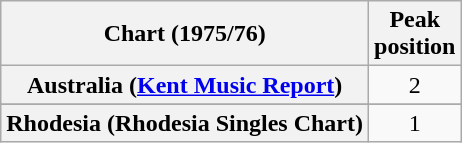<table class="wikitable sortable plainrowheaders" style="text-align:center">
<tr>
<th>Chart (1975/76)</th>
<th>Peak<br>position</th>
</tr>
<tr>
<th scope="row">Australia (<a href='#'>Kent Music Report</a>)</th>
<td>2</td>
</tr>
<tr>
</tr>
<tr>
<th scope="row">Rhodesia (Rhodesia Singles Chart)</th>
<td align="center">1</td>
</tr>
</table>
